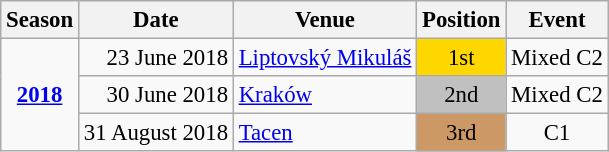<table class="wikitable" style="text-align:center; font-size:95%;">
<tr>
<th>Season</th>
<th>Date</th>
<th>Venue</th>
<th>Position</th>
<th>Event</th>
</tr>
<tr>
<td rowspan=3><strong><a href='#'>2018</a></strong></td>
<td align=right>23 June 2018</td>
<td align=left><a href='#'>Liptovský Mikuláš</a></td>
<td bgcolor=gold>1st</td>
<td>Mixed C2</td>
</tr>
<tr>
<td align=right>30 June 2018</td>
<td align=left><a href='#'>Kraków</a></td>
<td bgcolor=silver>2nd</td>
<td>Mixed C2</td>
</tr>
<tr>
<td align=right>31 August 2018</td>
<td align=left><a href='#'>Tacen</a></td>
<td bgcolor=cc9966>3rd</td>
<td>C1</td>
</tr>
</table>
